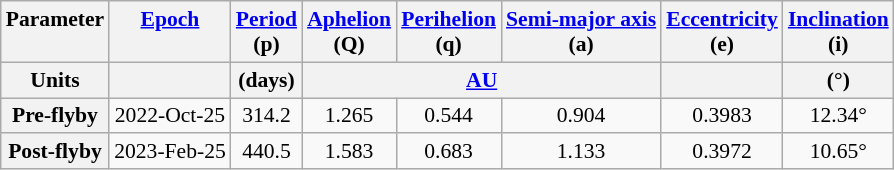<table class=wikitable style="font-size: 0.9em;">
<tr valign=top>
<th>Parameter</th>
<th><a href='#'>Epoch</a></th>
<th><a href='#'>Period</a><br>(p)</th>
<th><a href='#'>Aphelion</a><br>(Q)</th>
<th><a href='#'>Perihelion</a><br>(q)</th>
<th><a href='#'>Semi-major axis</a><br>(a)</th>
<th><a href='#'>Eccentricity</a><br>(e)</th>
<th><a href='#'>Inclination</a><br>(i)</th>
</tr>
<tr valign=top>
<th>Units</th>
<th></th>
<th>(days)</th>
<th colspan=3><a href='#'>AU</a></th>
<th></th>
<th>(°)</th>
</tr>
<tr align=center>
<th>Pre-flyby</th>
<td>2022-Oct-25</td>
<td>314.2</td>
<td>1.265</td>
<td>0.544</td>
<td>0.904</td>
<td>0.3983</td>
<td>12.34°</td>
</tr>
<tr align=center>
<th>Post-flyby</th>
<td>2023-Feb-25</td>
<td>440.5</td>
<td>1.583</td>
<td>0.683</td>
<td>1.133</td>
<td>0.3972</td>
<td>10.65°</td>
</tr>
</table>
